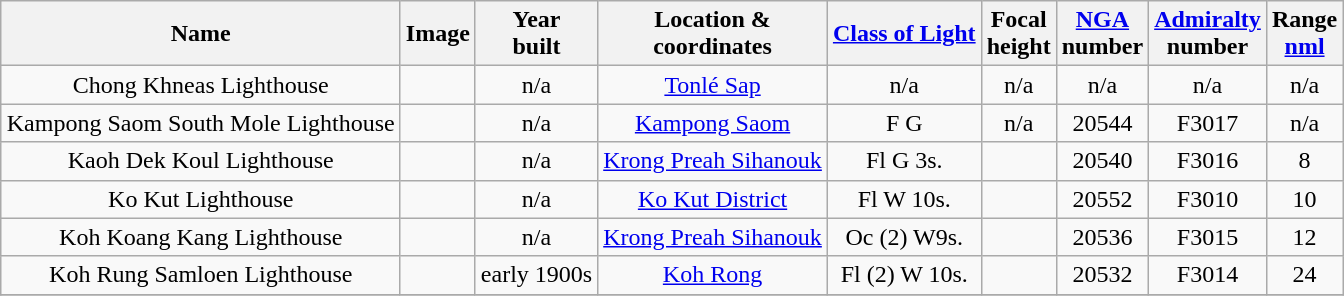<table class="wikitable sortable" style="margin:auto;text-align:center">
<tr>
<th>Name</th>
<th>Image</th>
<th>Year<br>built</th>
<th>Location &<br> coordinates</th>
<th><a href='#'>Class of Light</a><br></th>
<th>Focal<br>height<br></th>
<th><a href='#'>NGA</a><br>number<br></th>
<th><a href='#'>Admiralty</a><br>number<br></th>
<th>Range<br><a href='#'>nml</a><br></th>
</tr>
<tr>
<td>Chong Khneas Lighthouse</td>
<td> </td>
<td>n/a</td>
<td><a href='#'>Tonlé Sap</a><br> </td>
<td>n/a</td>
<td>n/a</td>
<td>n/a</td>
<td>n/a</td>
<td>n/a</td>
</tr>
<tr>
<td>Kampong Saom South Mole Lighthouse</td>
<td> </td>
<td>n/a</td>
<td><a href='#'>Kampong Saom</a><br> </td>
<td>F G</td>
<td>n/a</td>
<td>20544</td>
<td>F3017</td>
<td>n/a</td>
</tr>
<tr>
<td>Kaoh Dek Koul Lighthouse</td>
<td></td>
<td>n/a</td>
<td><a href='#'>Krong Preah Sihanouk</a><br> </td>
<td>Fl G 3s.</td>
<td></td>
<td>20540</td>
<td>F3016</td>
<td>8</td>
</tr>
<tr>
<td>Ko Kut Lighthouse</td>
<td></td>
<td>n/a</td>
<td><a href='#'>Ko Kut District</a><br> </td>
<td>Fl W 10s.</td>
<td></td>
<td>20552</td>
<td>F3010</td>
<td>10</td>
</tr>
<tr>
<td>Koh Koang Kang Lighthouse</td>
<td> </td>
<td>n/a</td>
<td><a href='#'>Krong Preah Sihanouk</a><br> </td>
<td>Oc (2) W9s.</td>
<td></td>
<td>20536</td>
<td>F3015</td>
<td>12</td>
</tr>
<tr>
<td>Koh Rung Samloen Lighthouse</td>
<td> </td>
<td>early 1900s</td>
<td><a href='#'>Koh Rong</a><br> </td>
<td>Fl (2) W 10s.</td>
<td></td>
<td>20532</td>
<td>F3014</td>
<td>24</td>
</tr>
<tr>
</tr>
</table>
